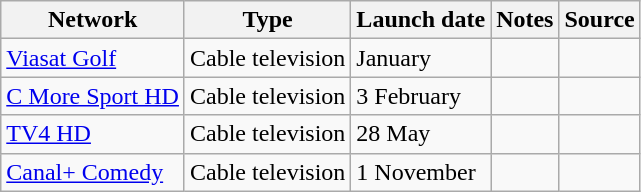<table class="wikitable sortable">
<tr>
<th>Network</th>
<th>Type</th>
<th>Launch date</th>
<th>Notes</th>
<th>Source</th>
</tr>
<tr>
<td><a href='#'>Viasat Golf</a></td>
<td>Cable television</td>
<td>January</td>
<td></td>
<td></td>
</tr>
<tr>
<td><a href='#'>C More Sport HD</a></td>
<td>Cable television</td>
<td>3 February</td>
<td></td>
<td></td>
</tr>
<tr>
<td><a href='#'>TV4 HD</a></td>
<td>Cable television</td>
<td>28 May</td>
<td></td>
<td></td>
</tr>
<tr>
<td><a href='#'>Canal+ Comedy</a></td>
<td>Cable television</td>
<td>1 November</td>
<td></td>
<td></td>
</tr>
</table>
